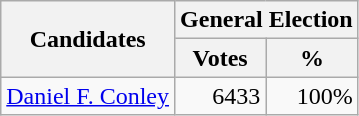<table class=wikitable>
<tr>
<th colspan=1 rowspan=2><strong>Candidates</strong></th>
<th colspan=2><strong>General Election</strong></th>
</tr>
<tr>
<th>Votes</th>
<th>%</th>
</tr>
<tr>
<td><a href='#'>Daniel F. Conley</a></td>
<td align="right">6433</td>
<td align="right">100%</td>
</tr>
</table>
